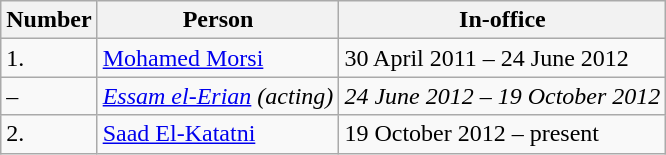<table class="wikitable">
<tr>
<th>Number</th>
<th>Person</th>
<th>In-office</th>
</tr>
<tr>
<td>1.</td>
<td><a href='#'>Mohamed Morsi</a></td>
<td>30 April 2011 – 24 June 2012</td>
</tr>
<tr>
<td>–</td>
<td><em><a href='#'>Essam el-Erian</a> (acting)</em></td>
<td><em>24 June 2012 – 19 October 2012</em></td>
</tr>
<tr>
<td>2.</td>
<td><a href='#'>Saad El-Katatni</a></td>
<td>19 October 2012 – present</td>
</tr>
</table>
